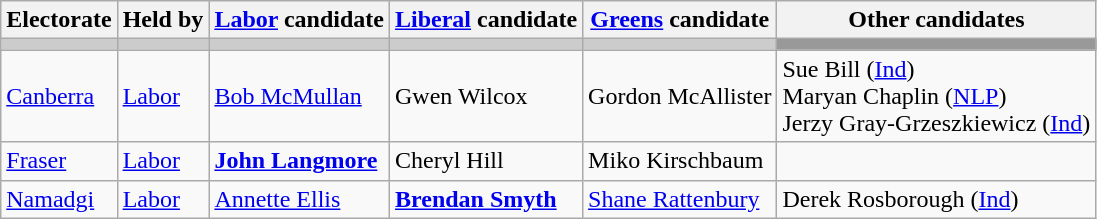<table class="wikitable">
<tr>
<th>Electorate</th>
<th>Held by</th>
<th><a href='#'>Labor</a> candidate</th>
<th><a href='#'>Liberal</a> candidate</th>
<th><a href='#'>Greens</a> candidate</th>
<th>Other candidates</th>
</tr>
<tr bgcolor="#cccccc">
<td></td>
<td></td>
<td></td>
<td></td>
<td></td>
<td bgcolor="#999999"></td>
</tr>
<tr>
<td><a href='#'>Canberra</a></td>
<td><a href='#'>Labor</a></td>
<td><a href='#'>Bob McMullan</a></td>
<td>Gwen Wilcox</td>
<td>Gordon McAllister</td>
<td>Sue Bill (<a href='#'>Ind</a>)<br>Maryan Chaplin (<a href='#'>NLP</a>)<br>Jerzy Gray-Grzeszkiewicz (<a href='#'>Ind</a>)</td>
</tr>
<tr>
<td><a href='#'>Fraser</a></td>
<td><a href='#'>Labor</a></td>
<td><strong><a href='#'>John Langmore</a></strong></td>
<td>Cheryl Hill</td>
<td>Miko Kirschbaum</td>
<td></td>
</tr>
<tr>
<td><a href='#'>Namadgi</a></td>
<td><a href='#'>Labor</a></td>
<td><a href='#'>Annette Ellis</a></td>
<td><strong><a href='#'>Brendan Smyth</a></strong></td>
<td><a href='#'>Shane Rattenbury</a></td>
<td>Derek Rosborough (<a href='#'>Ind</a>)</td>
</tr>
</table>
